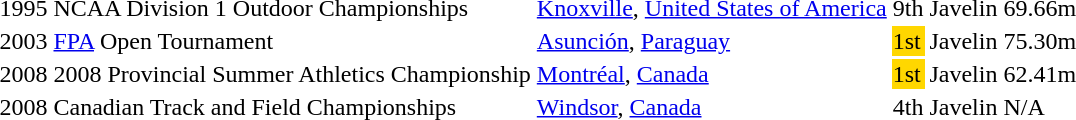<table>
<tr>
<td>1995</td>
<td>NCAA Division 1 Outdoor Championships</td>
<td><a href='#'>Knoxville</a>, <a href='#'>United States of America</a></td>
<td>9th</td>
<td>Javelin</td>
<td>69.66m</td>
</tr>
<tr>
<td>2003</td>
<td><a href='#'>FPA</a> Open Tournament</td>
<td><a href='#'>Asunción</a>, <a href='#'>Paraguay</a></td>
<td bgcolor="gold">1st</td>
<td>Javelin</td>
<td>75.30m</td>
</tr>
<tr>
<td>2008</td>
<td>2008 Provincial Summer Athletics Championship</td>
<td><a href='#'>Montréal</a>, <a href='#'>Canada</a></td>
<td bgcolor="gold">1st</td>
<td>Javelin</td>
<td>62.41m</td>
</tr>
<tr>
<td>2008</td>
<td>Canadian Track and Field Championships</td>
<td><a href='#'>Windsor</a>, <a href='#'>Canada</a></td>
<td>4th</td>
<td>Javelin</td>
<td>N/A</td>
</tr>
</table>
